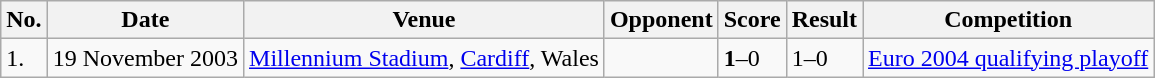<table class="wikitable">
<tr>
<th>No.</th>
<th>Date</th>
<th>Venue</th>
<th>Opponent</th>
<th>Score</th>
<th>Result</th>
<th>Competition</th>
</tr>
<tr>
<td>1.</td>
<td>19 November 2003</td>
<td><a href='#'>Millennium Stadium</a>, <a href='#'>Cardiff</a>, Wales</td>
<td></td>
<td><strong>1</strong>–0</td>
<td>1–0</td>
<td><a href='#'>Euro 2004 qualifying playoff</a></td>
</tr>
</table>
